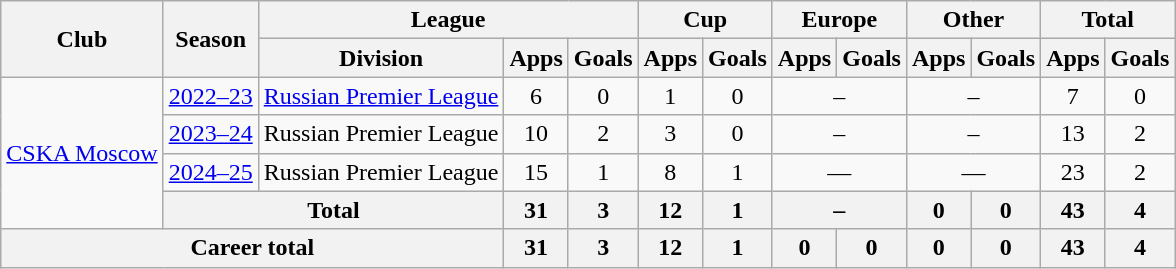<table class="wikitable" style="text-align:center">
<tr>
<th rowspan="2">Club</th>
<th rowspan="2">Season</th>
<th colspan="3">League</th>
<th colspan="2">Cup</th>
<th colspan="2">Europe</th>
<th colspan="2">Other</th>
<th colspan="2">Total</th>
</tr>
<tr>
<th>Division</th>
<th>Apps</th>
<th>Goals</th>
<th>Apps</th>
<th>Goals</th>
<th>Apps</th>
<th>Goals</th>
<th>Apps</th>
<th>Goals</th>
<th>Apps</th>
<th>Goals</th>
</tr>
<tr>
<td rowspan="4"><a href='#'>CSKA Moscow</a></td>
<td><a href='#'>2022–23</a></td>
<td><a href='#'>Russian Premier League</a></td>
<td>6</td>
<td>0</td>
<td>1</td>
<td>0</td>
<td colspan="2">–</td>
<td colspan="2">–</td>
<td>7</td>
<td>0</td>
</tr>
<tr>
<td><a href='#'>2023–24</a></td>
<td>Russian Premier League</td>
<td>10</td>
<td>2</td>
<td>3</td>
<td>0</td>
<td colspan="2">–</td>
<td colspan="2">–</td>
<td>13</td>
<td>2</td>
</tr>
<tr>
<td><a href='#'>2024–25</a></td>
<td>Russian Premier League</td>
<td>15</td>
<td>1</td>
<td>8</td>
<td>1</td>
<td colspan="2">—</td>
<td colspan="2">—</td>
<td>23</td>
<td>2</td>
</tr>
<tr>
<th colspan="2">Total</th>
<th>31</th>
<th>3</th>
<th>12</th>
<th>1</th>
<th colspan="2">–</th>
<th>0</th>
<th>0</th>
<th>43</th>
<th>4</th>
</tr>
<tr>
<th colspan="3">Career total</th>
<th>31</th>
<th>3</th>
<th>12</th>
<th>1</th>
<th>0</th>
<th>0</th>
<th>0</th>
<th>0</th>
<th>43</th>
<th>4</th>
</tr>
</table>
